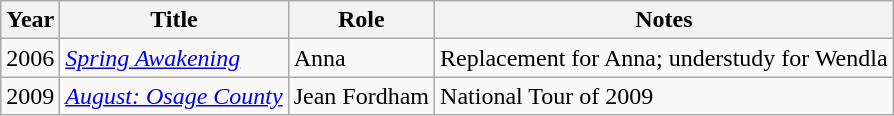<table class="wikitable plainrowheaders">
<tr>
<th>Year</th>
<th>Title</th>
<th>Role</th>
<th>Notes</th>
</tr>
<tr>
<td>2006</td>
<td><em><a href='#'>Spring Awakening</a></em></td>
<td>Anna</td>
<td>Replacement for Anna; understudy for Wendla</td>
</tr>
<tr>
<td>2009</td>
<td><em><a href='#'>August: Osage County</a></em></td>
<td>Jean Fordham</td>
<td>National Tour of 2009</td>
</tr>
</table>
